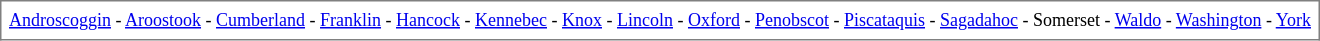<table border="1" cellspacing="0" cellpadding="5" align="center" rules="all" style="margin:1em 1em 1em 0; border-collapse:collapse; font-size:75%">
<tr>
<td><a href='#'>Androscoggin</a> - <a href='#'>Aroostook</a> - <a href='#'>Cumberland</a> - <a href='#'>Franklin</a> - <a href='#'>Hancock</a> - <a href='#'>Kennebec</a> - <a href='#'>Knox</a> - <a href='#'>Lincoln</a> - <a href='#'>Oxford</a> - <a href='#'>Penobscot</a> - <a href='#'>Piscataquis</a> - <a href='#'>Sagadahoc</a> - Somerset - <a href='#'>Waldo</a> - <a href='#'>Washington</a> - <a href='#'>York</a></td>
</tr>
</table>
